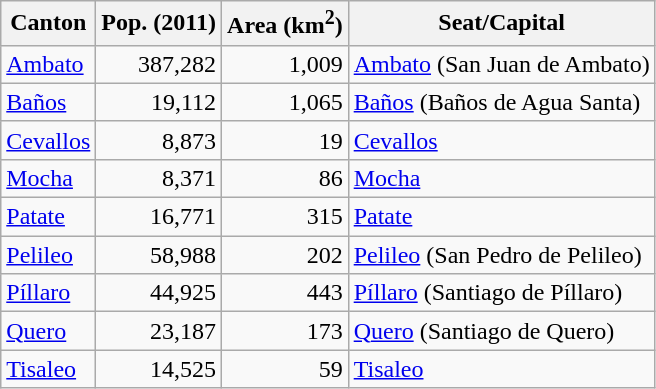<table class="wikitable sortable">
<tr>
<th>Canton</th>
<th>Pop. (2011)</th>
<th>Area (km<sup>2</sup>)</th>
<th>Seat/Capital</th>
</tr>
<tr>
<td><a href='#'>Ambato</a></td>
<td align=right>387,282</td>
<td align=right>1,009</td>
<td><a href='#'>Ambato</a> (San Juan de Ambato)</td>
</tr>
<tr>
<td><a href='#'>Baños</a></td>
<td align=right>19,112</td>
<td align=right>1,065</td>
<td><a href='#'>Baños</a> (Baños de Agua Santa)</td>
</tr>
<tr>
<td><a href='#'>Cevallos</a></td>
<td align=right>8,873</td>
<td align=right>19</td>
<td><a href='#'>Cevallos</a></td>
</tr>
<tr>
<td><a href='#'>Mocha</a></td>
<td align=right>8,371</td>
<td align=right>86</td>
<td><a href='#'>Mocha</a></td>
</tr>
<tr>
<td><a href='#'>Patate</a></td>
<td align=right>16,771</td>
<td align=right>315</td>
<td><a href='#'>Patate</a></td>
</tr>
<tr>
<td><a href='#'>Pelileo</a></td>
<td align=right>58,988</td>
<td align=right>202</td>
<td><a href='#'>Pelileo</a>  (San Pedro de Pelileo)</td>
</tr>
<tr>
<td><a href='#'>Píllaro</a></td>
<td align=right>44,925</td>
<td align=right>443</td>
<td><a href='#'>Píllaro</a> (Santiago de Píllaro)</td>
</tr>
<tr>
<td><a href='#'>Quero</a></td>
<td align=right>23,187</td>
<td align=right>173</td>
<td><a href='#'>Quero</a> (Santiago de Quero)</td>
</tr>
<tr>
<td><a href='#'>Tisaleo</a></td>
<td align=right>14,525</td>
<td align=right>59</td>
<td><a href='#'>Tisaleo</a></td>
</tr>
</table>
